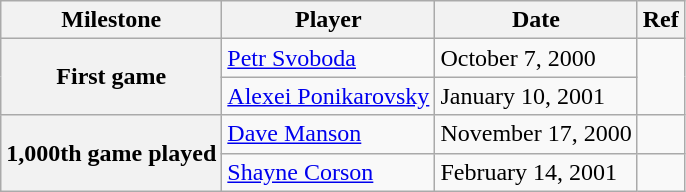<table class="wikitable">
<tr>
<th scope="col">Milestone</th>
<th scope="col">Player</th>
<th scope="col">Date</th>
<th scope="col">Ref</th>
</tr>
<tr>
<th rowspan=2>First game</th>
<td><a href='#'>Petr Svoboda</a></td>
<td>October 7, 2000</td>
<td rowspan=2></td>
</tr>
<tr>
<td><a href='#'>Alexei Ponikarovsky</a></td>
<td>January 10, 2001</td>
</tr>
<tr>
<th rowspan=2>1,000th game played</th>
<td><a href='#'>Dave Manson</a></td>
<td>November 17, 2000</td>
<td></td>
</tr>
<tr>
<td><a href='#'>Shayne Corson</a></td>
<td>February 14, 2001</td>
<td></td>
</tr>
</table>
